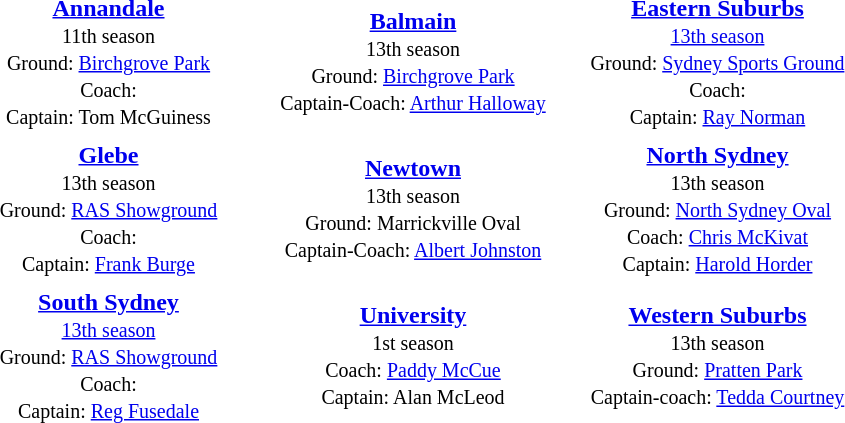<table align="center" class="toccolours" style="text-valign: center;" cellpadding=3 cellspacing=2>
<tr>
<th width=195></th>
<th width=195></th>
<th width=195></th>
</tr>
<tr>
<td align="center"><strong><a href='#'>Annandale</a></strong><br><small>11th season<br>Ground: <a href='#'>Birchgrove Park</a> <br>Coach: <br>Captain: Tom McGuiness </small></td>
<td align="center"><strong><a href='#'>Balmain</a></strong><br><small>13th season<br>Ground: <a href='#'>Birchgrove Park</a> <br>Captain-Coach: <a href='#'>Arthur Halloway</a> <br></small></td>
<td align="center"><strong><a href='#'>Eastern Suburbs</a></strong><br><small><a href='#'>13th season</a><br>Ground: <a href='#'>Sydney Sports Ground</a><br>Coach:  <br>Captain: <a href='#'>Ray Norman</a> </small></td>
</tr>
<tr>
<td align="center"><strong><a href='#'>Glebe</a></strong><br><small>13th season<br>Ground: <a href='#'>RAS Showground</a> <br>Coach: <br>Captain: <a href='#'>Frank Burge</a> </small></td>
<td align="center"><strong><a href='#'>Newtown</a></strong><br><small>13th season<br>Ground: Marrickville Oval <br>Captain-Coach: <a href='#'>Albert Johnston</a> </small></td>
<td align="center"><strong><a href='#'>North Sydney</a></strong><br><small>13th season<br>Ground: <a href='#'>North Sydney Oval</a> <br>Coach: <a href='#'>Chris McKivat</a> <br>Captain: <a href='#'>Harold Horder</a> </small></td>
</tr>
<tr>
<td align="center"><strong><a href='#'>South Sydney</a></strong><br><small><a href='#'>13th season</a><br>Ground: <a href='#'>RAS Showground</a> <br>Coach: <br>Captain: <a href='#'>Reg Fusedale</a> </small></td>
<td align="center"><strong><a href='#'>University</a></strong><br><small>1st season<br>Coach: <a href='#'>Paddy McCue</a> <br>Captain: Alan McLeod </small></td>
<td align="center"><strong><a href='#'>Western Suburbs</a></strong><br><small>13th season<br>Ground: <a href='#'>Pratten Park</a><br>Captain-coach: <a href='#'>Tedda Courtney</a> </small></td>
</tr>
</table>
